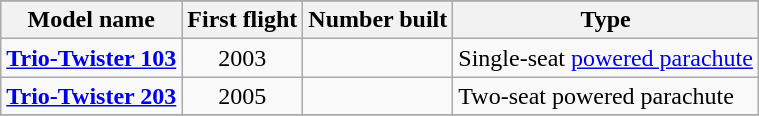<table class="wikitable" align=center>
<tr>
</tr>
<tr style="background:#efefef;">
<th>Model name</th>
<th>First flight</th>
<th>Number built</th>
<th>Type</th>
</tr>
<tr>
<td align=left><strong><a href='#'>Trio-Twister 103</a></strong></td>
<td align=center>2003</td>
<td align=center></td>
<td align=left>Single-seat <a href='#'>powered parachute</a></td>
</tr>
<tr>
<td align=left><strong><a href='#'>Trio-Twister 203</a></strong></td>
<td align=center>2005</td>
<td align=center></td>
<td align=left>Two-seat powered parachute</td>
</tr>
<tr>
</tr>
</table>
